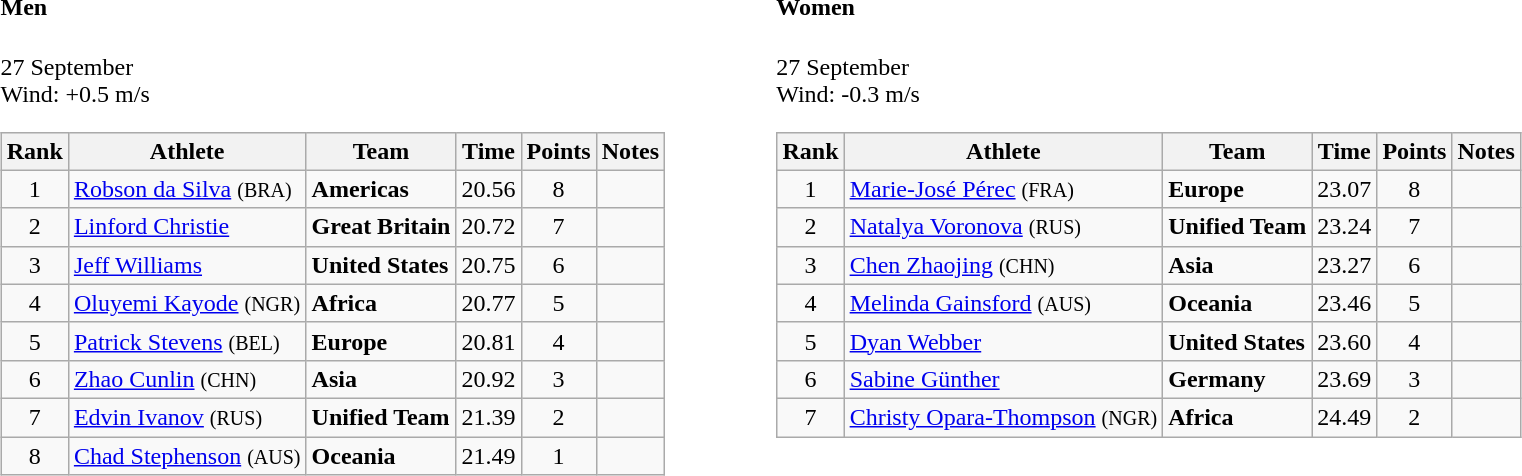<table>
<tr>
<td valign="top"><br><h4>Men</h4>27 September<br>Wind: +0.5 m/s<table class="wikitable" style="text-align:center">
<tr>
<th>Rank</th>
<th>Athlete</th>
<th>Team</th>
<th>Time</th>
<th>Points</th>
<th>Notes</th>
</tr>
<tr>
<td>1</td>
<td align="left"><a href='#'>Robson da Silva</a> <small>(BRA) </small></td>
<td align=left><strong>Americas</strong></td>
<td>20.56</td>
<td>8</td>
<td></td>
</tr>
<tr>
<td>2</td>
<td align="left"><a href='#'>Linford Christie</a></td>
<td align=left><strong>Great Britain</strong></td>
<td>20.72</td>
<td>7</td>
<td></td>
</tr>
<tr>
<td>3</td>
<td align="left"><a href='#'>Jeff Williams</a></td>
<td align=left><strong>United States</strong></td>
<td>20.75</td>
<td>6</td>
<td></td>
</tr>
<tr>
<td>4</td>
<td align="left"><a href='#'>Oluyemi Kayode</a> <small>(NGR) </small></td>
<td align=left><strong>Africa</strong></td>
<td>20.77</td>
<td>5</td>
<td></td>
</tr>
<tr>
<td>5</td>
<td align="left"><a href='#'>Patrick Stevens</a> <small>(BEL) </small></td>
<td align=left><strong>Europe</strong></td>
<td>20.81</td>
<td>4</td>
<td></td>
</tr>
<tr>
<td>6</td>
<td align="left"><a href='#'>Zhao Cunlin</a> <small>(CHN) </small></td>
<td align=left><strong>Asia</strong></td>
<td>20.92</td>
<td>3</td>
<td></td>
</tr>
<tr>
<td>7</td>
<td align="left"><a href='#'>Edvin Ivanov</a> <small>(RUS) </small></td>
<td align=left><strong>Unified Team</strong></td>
<td>21.39</td>
<td>2</td>
<td></td>
</tr>
<tr>
<td>8</td>
<td align="left"><a href='#'>Chad Stephenson</a> <small>(AUS) </small></td>
<td align=left><strong>Oceania</strong></td>
<td>21.49</td>
<td>1</td>
<td></td>
</tr>
</table>
</td>
<td width="50"> </td>
<td valign="top"><br><h4>Women</h4>27 September<br>Wind: -0.3 m/s<table class="wikitable" style="text-align:center">
<tr>
<th>Rank</th>
<th>Athlete</th>
<th>Team</th>
<th>Time</th>
<th>Points</th>
<th>Notes</th>
</tr>
<tr>
<td>1</td>
<td align="left"><a href='#'>Marie-José Pérec</a> <small>(FRA) </small></td>
<td align=left><strong>Europe</strong></td>
<td>23.07</td>
<td>8</td>
<td></td>
</tr>
<tr>
<td>2</td>
<td align="left"><a href='#'>Natalya Voronova</a> <small>(RUS) </small></td>
<td align=left><strong>Unified Team</strong></td>
<td>23.24</td>
<td>7</td>
<td></td>
</tr>
<tr>
<td>3</td>
<td align="left"><a href='#'>Chen Zhaojing</a> <small>(CHN) </small></td>
<td align=left><strong>Asia</strong></td>
<td>23.27</td>
<td>6</td>
<td></td>
</tr>
<tr>
<td>4</td>
<td align="left"><a href='#'>Melinda Gainsford</a> <small>(AUS) </small></td>
<td align=left><strong>Oceania</strong></td>
<td>23.46</td>
<td>5</td>
<td></td>
</tr>
<tr>
<td>5</td>
<td align="left"><a href='#'>Dyan Webber</a></td>
<td align=left><strong>United States</strong></td>
<td>23.60</td>
<td>4</td>
<td></td>
</tr>
<tr>
<td>6</td>
<td align="left"><a href='#'>Sabine Günther</a></td>
<td align=left><strong>Germany</strong></td>
<td>23.69</td>
<td>3</td>
<td></td>
</tr>
<tr>
<td>7</td>
<td align="left"><a href='#'>Christy Opara-Thompson</a> <small>(NGR) </small></td>
<td align=left><strong>Africa</strong></td>
<td>24.49</td>
<td>2</td>
<td></td>
</tr>
</table>
</td>
</tr>
</table>
